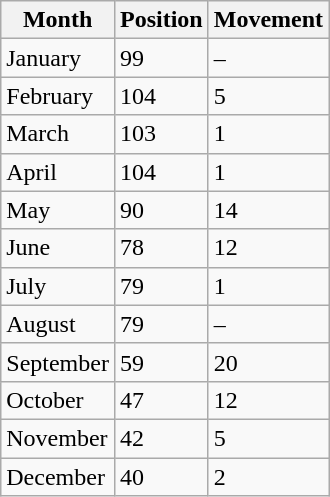<table class="wikitable">
<tr>
<th>Month</th>
<th>Position</th>
<th>Movement</th>
</tr>
<tr>
<td>January</td>
<td>99</td>
<td>–</td>
</tr>
<tr>
<td>February</td>
<td>104</td>
<td> 5</td>
</tr>
<tr>
<td>March</td>
<td>103</td>
<td> 1</td>
</tr>
<tr>
<td>April</td>
<td>104</td>
<td> 1</td>
</tr>
<tr>
<td>May</td>
<td>90</td>
<td> 14</td>
</tr>
<tr>
<td>June</td>
<td>78</td>
<td> 12</td>
</tr>
<tr>
<td>July</td>
<td>79</td>
<td> 1</td>
</tr>
<tr>
<td>August</td>
<td>79</td>
<td>–</td>
</tr>
<tr>
<td>September</td>
<td>59</td>
<td> 20</td>
</tr>
<tr>
<td>October</td>
<td>47</td>
<td> 12</td>
</tr>
<tr>
<td>November</td>
<td>42</td>
<td> 5</td>
</tr>
<tr>
<td>December</td>
<td>40</td>
<td> 2</td>
</tr>
</table>
